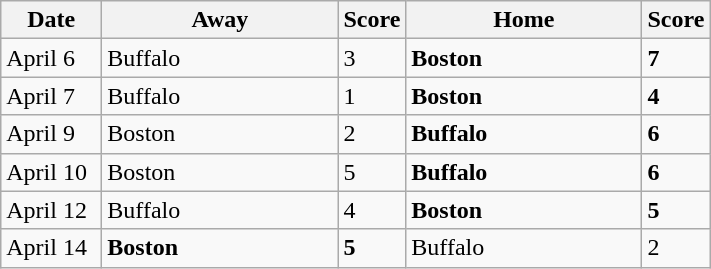<table class="wikitable">
<tr>
<th style="width:60px;">Date</th>
<th style="width:150px;">Away</th>
<th style="width:5px;">Score</th>
<th style="width:150px;">Home</th>
<th style="width:5px;">Score</th>
</tr>
<tr>
<td>April 6</td>
<td>Buffalo</td>
<td>3</td>
<td><strong>Boston </strong></td>
<td><strong>7</strong></td>
</tr>
<tr>
<td>April 7</td>
<td>Buffalo</td>
<td>1</td>
<td><strong>Boston </strong></td>
<td><strong>4</strong></td>
</tr>
<tr>
<td>April 9</td>
<td>Boston</td>
<td>2</td>
<td><strong>Buffalo </strong></td>
<td><strong>6</strong></td>
</tr>
<tr>
<td>April 10</td>
<td>Boston</td>
<td>5</td>
<td><strong>Buffalo </strong></td>
<td><strong>6</strong></td>
</tr>
<tr>
<td>April 12</td>
<td>Buffalo</td>
<td>4</td>
<td><strong>Boston </strong></td>
<td><strong>5</strong></td>
</tr>
<tr>
<td>April 14</td>
<td><strong>Boston </strong></td>
<td><strong>5</strong></td>
<td>Buffalo</td>
<td>2</td>
</tr>
</table>
